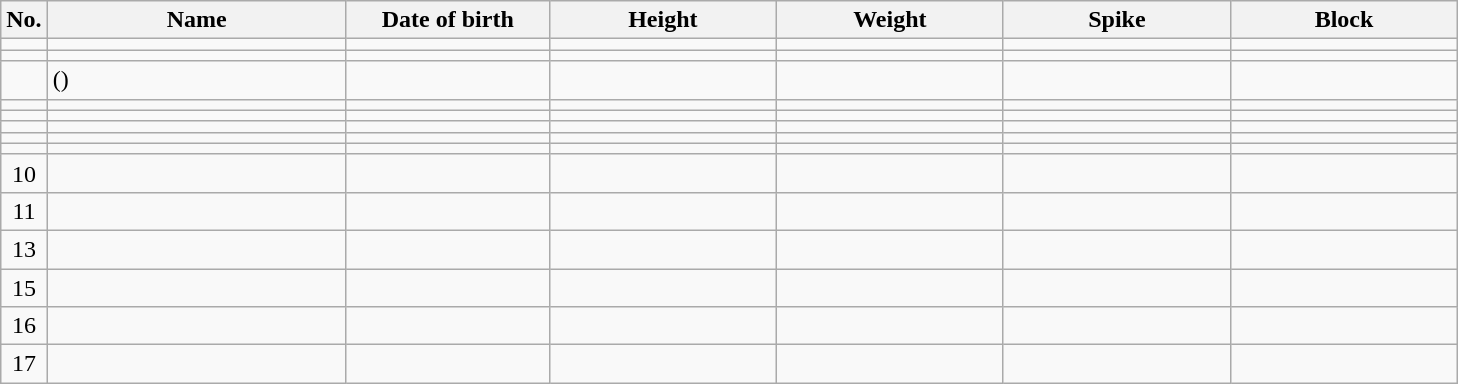<table class="wikitable sortable" style="text-align:center;">
<tr>
<th>No.</th>
<th style="width:12em">Name</th>
<th style="width:8em">Date of birth</th>
<th style="width:9em">Height</th>
<th style="width:9em">Weight</th>
<th style="width:9em">Spike</th>
<th style="width:9em">Block</th>
</tr>
<tr>
<td></td>
<td align=left></td>
<td align=right></td>
<td></td>
<td></td>
<td></td>
<td></td>
</tr>
<tr>
<td></td>
<td align=left> </td>
<td align=right></td>
<td></td>
<td></td>
<td></td>
<td></td>
</tr>
<tr>
<td></td>
<td align=left>  ()</td>
<td align=right></td>
<td></td>
<td></td>
<td></td>
<td></td>
</tr>
<tr>
<td></td>
<td align=left> </td>
<td align=right></td>
<td></td>
<td></td>
<td></td>
<td></td>
</tr>
<tr>
<td></td>
<td align=left> </td>
<td align=right></td>
<td></td>
<td></td>
<td></td>
<td></td>
</tr>
<tr>
<td></td>
<td align=left> </td>
<td align=right></td>
<td></td>
<td></td>
<td></td>
<td></td>
</tr>
<tr>
<td></td>
<td align=left></td>
<td align=right></td>
<td></td>
<td></td>
<td></td>
<td></td>
</tr>
<tr>
<td></td>
<td align=left> </td>
<td align=right></td>
<td></td>
<td></td>
<td></td>
<td></td>
</tr>
<tr>
<td>10</td>
<td align=left> </td>
<td align=right></td>
<td></td>
<td></td>
<td></td>
<td></td>
</tr>
<tr>
<td>11</td>
<td align=left> </td>
<td align=right></td>
<td></td>
<td></td>
<td></td>
<td></td>
</tr>
<tr>
<td>13</td>
<td align=left> </td>
<td align=right></td>
<td></td>
<td></td>
<td></td>
<td></td>
</tr>
<tr>
<td>15</td>
<td align=left> </td>
<td align=right></td>
<td></td>
<td></td>
<td></td>
<td></td>
</tr>
<tr>
<td>16</td>
<td align=left> </td>
<td align=right></td>
<td></td>
<td></td>
<td></td>
<td></td>
</tr>
<tr>
<td>17</td>
<td align=left> </td>
<td align=right></td>
<td></td>
<td></td>
<td></td>
<td></td>
</tr>
</table>
